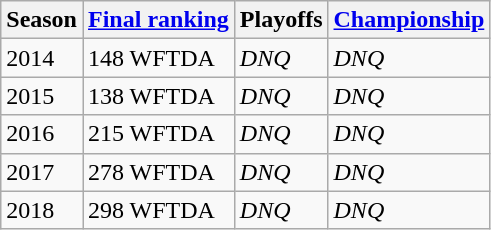<table class="wikitable sortable">
<tr>
<th>Season</th>
<th><a href='#'>Final ranking</a></th>
<th>Playoffs</th>
<th><a href='#'>Championship</a></th>
</tr>
<tr>
<td>2014</td>
<td>148 WFTDA</td>
<td><em>DNQ</em></td>
<td><em>DNQ</em></td>
</tr>
<tr>
<td>2015</td>
<td>138 WFTDA</td>
<td><em>DNQ</em></td>
<td><em>DNQ</em></td>
</tr>
<tr>
<td>2016</td>
<td>215 WFTDA</td>
<td><em>DNQ</em></td>
<td><em>DNQ</em></td>
</tr>
<tr>
<td>2017</td>
<td>278 WFTDA</td>
<td><em>DNQ</em></td>
<td><em>DNQ</em></td>
</tr>
<tr>
<td>2018</td>
<td>298 WFTDA</td>
<td><em>DNQ</em></td>
<td><em>DNQ</em></td>
</tr>
</table>
